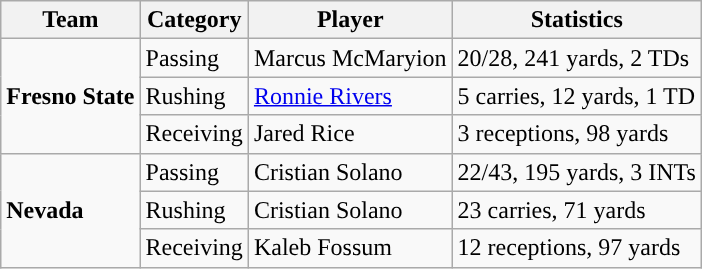<table class="wikitable" style="float: left;">
<tr>
<th>Team</th>
<th>Category</th>
<th>Player</th>
<th>Statistics</th>
</tr>
<tr>
<td rowspan=3><strong>Fresno State</strong></td>
<td>Passing</td>
<td>Marcus McMaryion</td>
<td>20/28, 241 yards, 2 TDs</td>
</tr>
<tr>
<td>Rushing</td>
<td><a href='#'>Ronnie Rivers</a></td>
<td>5 carries, 12 yards, 1 TD</td>
</tr>
<tr>
<td>Receiving</td>
<td>Jared Rice</td>
<td>3 receptions, 98 yards</td>
</tr>
<tr>
<td rowspan=3><strong>Nevada</strong></td>
<td>Passing</td>
<td>Cristian Solano</td>
<td>22/43, 195 yards, 3 INTs</td>
</tr>
<tr>
<td>Rushing</td>
<td>Cristian Solano</td>
<td>23 carries, 71 yards</td>
</tr>
<tr>
<td>Receiving</td>
<td>Kaleb Fossum</td>
<td>12 receptions, 97 yards</td>
</tr>
</table>
